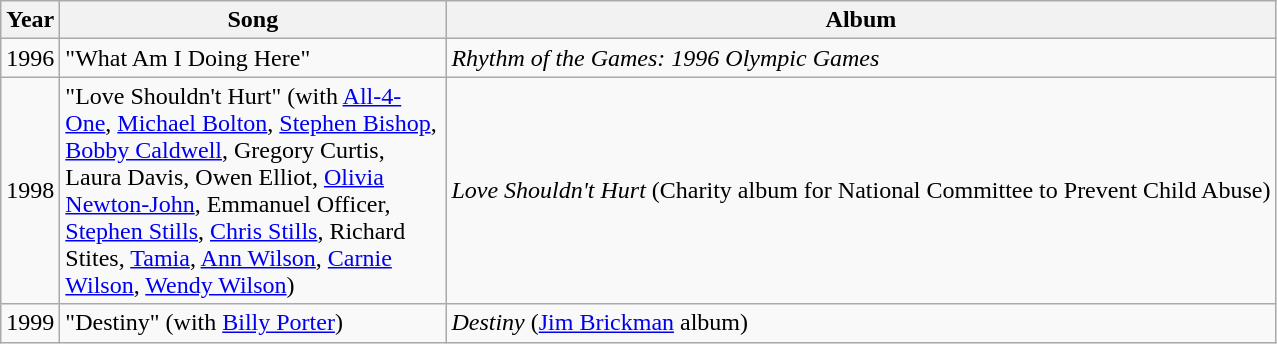<table class="wikitable">
<tr>
<th>Year</th>
<th style="width:250px">Song</th>
<th>Album</th>
</tr>
<tr>
<td>1996</td>
<td>"What Am I Doing Here"</td>
<td><em>Rhythm of the Games: 1996 Olympic Games</em></td>
</tr>
<tr>
<td>1998</td>
<td>"Love Shouldn't Hurt" (with <a href='#'>All-4-One</a>, <a href='#'>Michael Bolton</a>, <a href='#'>Stephen Bishop</a>, <a href='#'>Bobby Caldwell</a>, Gregory Curtis, Laura Davis, Owen Elliot, <a href='#'>Olivia Newton-John</a>, Emmanuel Officer, <a href='#'>Stephen Stills</a>, <a href='#'>Chris Stills</a>, Richard Stites, <a href='#'>Tamia</a>, <a href='#'>Ann Wilson</a>, <a href='#'>Carnie Wilson</a>, <a href='#'>Wendy Wilson</a>)</td>
<td><em>Love Shouldn't Hurt</em> (Charity album for National Committee to Prevent Child Abuse)</td>
</tr>
<tr>
<td>1999</td>
<td>"Destiny" (with <a href='#'>Billy Porter</a>)</td>
<td><em>Destiny</em> (<a href='#'>Jim Brickman</a> album)</td>
</tr>
</table>
